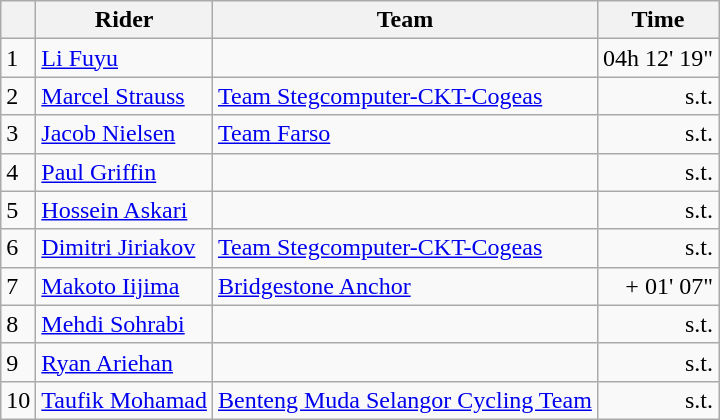<table class=wikitable>
<tr>
<th></th>
<th>Rider</th>
<th>Team</th>
<th>Time</th>
</tr>
<tr>
<td>1</td>
<td> <a href='#'>Li Fuyu</a> </td>
<td></td>
<td align=right>04h 12' 19"</td>
</tr>
<tr>
<td>2</td>
<td> <a href='#'>Marcel Strauss</a></td>
<td><a href='#'>Team Stegcomputer-CKT-Cogeas</a></td>
<td align=right>s.t.</td>
</tr>
<tr>
<td>3</td>
<td> <a href='#'>Jacob Nielsen</a></td>
<td><a href='#'>Team Farso</a></td>
<td align=right>s.t.</td>
</tr>
<tr>
<td>4</td>
<td> <a href='#'>Paul Griffin</a></td>
<td></td>
<td align=right>s.t.</td>
</tr>
<tr>
<td>5</td>
<td> <a href='#'>Hossein Askari</a> </td>
<td></td>
<td align=right>s.t.</td>
</tr>
<tr>
<td>6</td>
<td> <a href='#'>Dimitri Jiriakov</a></td>
<td><a href='#'>Team Stegcomputer-CKT-Cogeas</a></td>
<td align=right>s.t.</td>
</tr>
<tr>
<td>7</td>
<td> <a href='#'>Makoto Iijima</a></td>
<td><a href='#'>Bridgestone Anchor</a></td>
<td align=right>+ 01' 07"</td>
</tr>
<tr>
<td>8</td>
<td> <a href='#'>Mehdi Sohrabi</a></td>
<td></td>
<td align=right>s.t.</td>
</tr>
<tr>
<td>9</td>
<td> <a href='#'>Ryan Ariehan</a></td>
<td></td>
<td align=right>s.t.</td>
</tr>
<tr>
<td>10</td>
<td> <a href='#'>Taufik Mohamad</a></td>
<td><a href='#'>Benteng Muda Selangor Cycling Team</a></td>
<td align=right>s.t.</td>
</tr>
</table>
